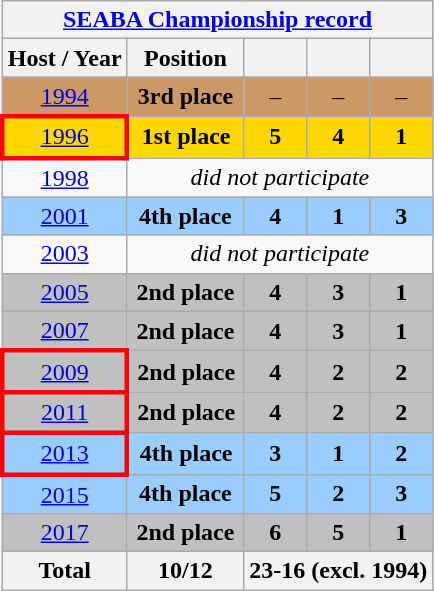<table class="wikitable" style="text-align: center;">
<tr>
<th colspan=6><a href='#'>SEABA Championship record</a></th>
</tr>
<tr>
<th>Host / Year</th>
<th>Position</th>
<th></th>
<th></th>
<th></th>
</tr>
<tr style="background:#c96;">
<td> <a href='#'>1994</a></td>
<td><strong>3rd place</strong></td>
<td>–</td>
<td>–</td>
<td>–</td>
</tr>
<tr style="background:gold;">
<td style="border: 3px solid red"> <a href='#'>1996</a></td>
<td><strong>1st place</strong></td>
<td><strong>5</strong></td>
<td><strong>4</strong></td>
<td><strong>1</strong></td>
</tr>
<tr>
<td> <a href='#'>1998</a></td>
<td colspan=5><em>did not participate</em></td>
</tr>
<tr bgcolor=#9acdff>
<td> <a href='#'>2001</a></td>
<td><strong>4th place</strong></td>
<td><strong>4</strong></td>
<td><strong>1</strong></td>
<td><strong>3</strong></td>
</tr>
<tr>
<td> <a href='#'>2003</a></td>
<td colspan=5><em>did not participate</em></td>
</tr>
<tr style="background:silver;">
<td> <a href='#'>2005</a></td>
<td><strong>2nd place</strong></td>
<td><strong>4</strong></td>
<td><strong>3</strong></td>
<td><strong>1</strong></td>
</tr>
<tr style="background:silver;">
<td> <a href='#'>2007</a></td>
<td><strong>2nd place</strong></td>
<td><strong>4</strong></td>
<td><strong>3</strong></td>
<td><strong>1</strong></td>
</tr>
<tr style="background:silver;">
<td style="border: 3px solid red"> <a href='#'>2009</a></td>
<td><strong>2nd place</strong></td>
<td><strong>4</strong></td>
<td><strong>2</strong></td>
<td><strong>2</strong></td>
</tr>
<tr style="background:silver;">
<td style="border: 3px solid red"> <a href='#'>2011</a></td>
<td><strong>2nd place</strong></td>
<td><strong>4</strong></td>
<td><strong>2</strong></td>
<td><strong>2</strong></td>
</tr>
<tr bgcolor=#9acdff>
<td style="border: 3px solid red"> <a href='#'>2013</a></td>
<td><strong>4th place</strong></td>
<td><strong>3</strong></td>
<td><strong>1</strong></td>
<td><strong>2</strong></td>
</tr>
<tr bgcolor=#9acdff>
<td> <a href='#'>2015</a></td>
<td><strong>4th place</strong></td>
<td><strong>5</strong></td>
<td><strong>2</strong></td>
<td><strong>3</strong></td>
</tr>
<tr style="background:silver;">
<td> <a href='#'>2017</a></td>
<td><strong>2nd place</strong></td>
<td><strong>6</strong></td>
<td><strong>5</strong></td>
<td><strong>1</strong></td>
</tr>
<tr>
<th>Total</th>
<th>10/12</th>
<th colspan=5>23-16 (excl. 1994)</th>
</tr>
</table>
